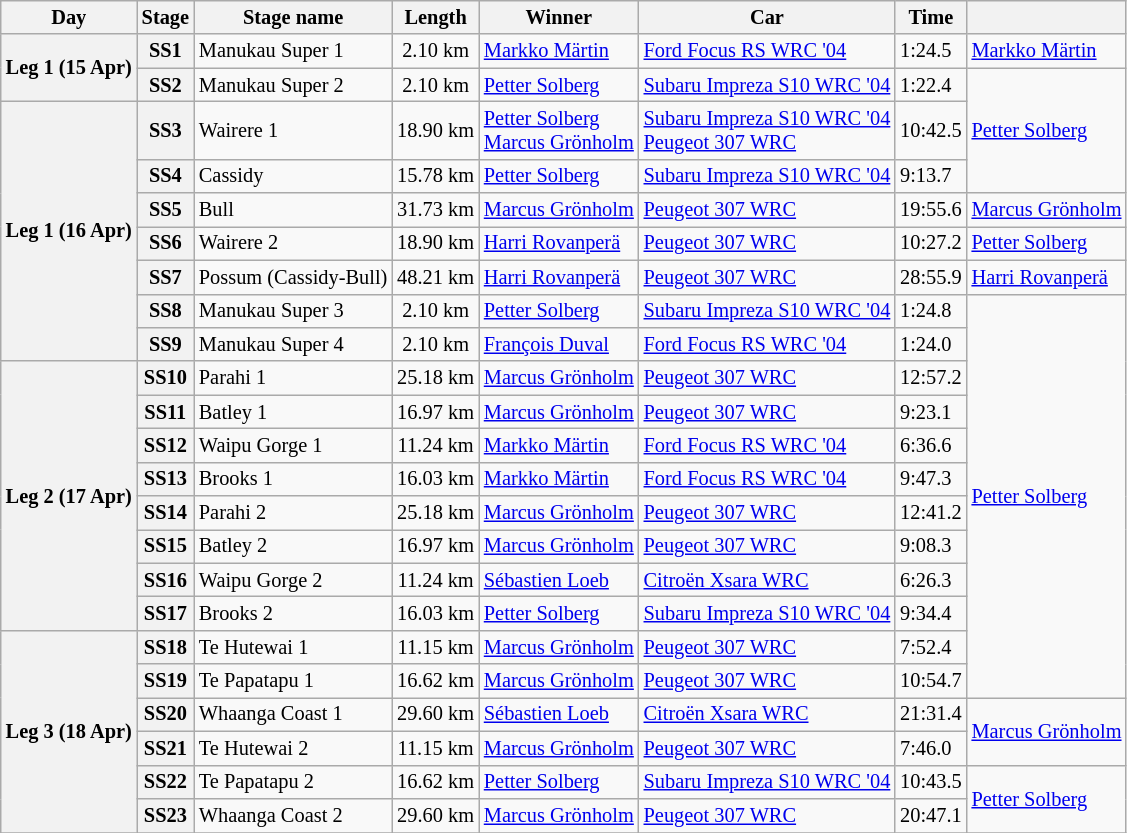<table class="wikitable" style="font-size: 85%;">
<tr>
<th>Day</th>
<th>Stage</th>
<th>Stage name</th>
<th>Length</th>
<th>Winner</th>
<th>Car</th>
<th>Time</th>
<th></th>
</tr>
<tr>
<th rowspan="2">Leg 1 (15 Apr)</th>
<th>SS1</th>
<td>Manukau Super 1</td>
<td align="center">2.10 km</td>
<td> <a href='#'>Markko Märtin</a></td>
<td><a href='#'>Ford Focus RS WRC '04</a></td>
<td>1:24.5</td>
<td rowspan="1"> <a href='#'>Markko Märtin</a></td>
</tr>
<tr>
<th>SS2</th>
<td>Manukau Super 2</td>
<td align="center">2.10 km</td>
<td> <a href='#'>Petter Solberg</a></td>
<td><a href='#'>Subaru Impreza S10 WRC '04</a></td>
<td>1:22.4</td>
<td rowspan="3"> <a href='#'>Petter Solberg</a></td>
</tr>
<tr>
<th rowspan="7">Leg 1 (16 Apr)</th>
<th>SS3</th>
<td>Wairere 1</td>
<td align="center">18.90 km</td>
<td> <a href='#'>Petter Solberg</a><br> <a href='#'>Marcus Grönholm</a></td>
<td><a href='#'>Subaru Impreza S10 WRC '04</a><br><a href='#'>Peugeot 307 WRC</a></td>
<td>10:42.5</td>
</tr>
<tr>
<th>SS4</th>
<td>Cassidy</td>
<td align="center">15.78 km</td>
<td> <a href='#'>Petter Solberg</a></td>
<td><a href='#'>Subaru Impreza S10 WRC '04</a></td>
<td>9:13.7</td>
</tr>
<tr>
<th>SS5</th>
<td>Bull</td>
<td align="center">31.73 km</td>
<td> <a href='#'>Marcus Grönholm</a></td>
<td><a href='#'>Peugeot 307 WRC</a></td>
<td>19:55.6</td>
<td rowspan="1"> <a href='#'>Marcus Grönholm</a></td>
</tr>
<tr>
<th>SS6</th>
<td>Wairere 2</td>
<td align="center">18.90 km</td>
<td> <a href='#'>Harri Rovanperä</a></td>
<td><a href='#'>Peugeot 307 WRC</a></td>
<td>10:27.2</td>
<td rowspan="1"> <a href='#'>Petter Solberg</a></td>
</tr>
<tr>
<th>SS7</th>
<td>Possum (Cassidy-Bull)</td>
<td align="center">48.21 km</td>
<td> <a href='#'>Harri Rovanperä</a></td>
<td><a href='#'>Peugeot 307 WRC</a></td>
<td>28:55.9</td>
<td rowspan="1"> <a href='#'>Harri Rovanperä</a></td>
</tr>
<tr>
<th>SS8</th>
<td>Manukau Super 3</td>
<td align="center">2.10 km</td>
<td> <a href='#'>Petter Solberg</a></td>
<td><a href='#'>Subaru Impreza S10 WRC '04</a></td>
<td>1:24.8</td>
<td rowspan="12"> <a href='#'>Petter Solberg</a></td>
</tr>
<tr>
<th>SS9</th>
<td>Manukau Super 4</td>
<td align="center">2.10 km</td>
<td> <a href='#'>François Duval</a></td>
<td><a href='#'>Ford Focus RS WRC '04</a></td>
<td>1:24.0</td>
</tr>
<tr>
<th rowspan="8">Leg 2 (17 Apr)</th>
<th>SS10</th>
<td>Parahi 1</td>
<td align="center">25.18 km</td>
<td> <a href='#'>Marcus Grönholm</a></td>
<td><a href='#'>Peugeot 307 WRC</a></td>
<td>12:57.2</td>
</tr>
<tr>
<th>SS11</th>
<td>Batley 1</td>
<td align="center">16.97 km</td>
<td> <a href='#'>Marcus Grönholm</a></td>
<td><a href='#'>Peugeot 307 WRC</a></td>
<td>9:23.1</td>
</tr>
<tr>
<th>SS12</th>
<td>Waipu Gorge 1</td>
<td align="center">11.24 km</td>
<td> <a href='#'>Markko Märtin</a></td>
<td><a href='#'>Ford Focus RS WRC '04</a></td>
<td>6:36.6</td>
</tr>
<tr>
<th>SS13</th>
<td>Brooks 1</td>
<td align="center">16.03 km</td>
<td> <a href='#'>Markko Märtin</a></td>
<td><a href='#'>Ford Focus RS WRC '04</a></td>
<td>9:47.3</td>
</tr>
<tr>
<th>SS14</th>
<td>Parahi 2</td>
<td align="center">25.18 km</td>
<td> <a href='#'>Marcus Grönholm</a></td>
<td><a href='#'>Peugeot 307 WRC</a></td>
<td>12:41.2</td>
</tr>
<tr>
<th>SS15</th>
<td>Batley 2</td>
<td align="center">16.97 km</td>
<td> <a href='#'>Marcus Grönholm</a></td>
<td><a href='#'>Peugeot 307 WRC</a></td>
<td>9:08.3</td>
</tr>
<tr>
<th>SS16</th>
<td>Waipu Gorge 2</td>
<td align="center">11.24 km</td>
<td> <a href='#'>Sébastien Loeb</a></td>
<td><a href='#'>Citroën Xsara WRC</a></td>
<td>6:26.3</td>
</tr>
<tr>
<th>SS17</th>
<td>Brooks 2</td>
<td align="center">16.03 km</td>
<td> <a href='#'>Petter Solberg</a></td>
<td><a href='#'>Subaru Impreza S10 WRC '04</a></td>
<td>9:34.4</td>
</tr>
<tr>
<th rowspan="6">Leg 3 (18 Apr)</th>
<th>SS18</th>
<td>Te Hutewai 1</td>
<td align="center">11.15 km</td>
<td> <a href='#'>Marcus Grönholm</a></td>
<td><a href='#'>Peugeot 307 WRC</a></td>
<td>7:52.4</td>
</tr>
<tr>
<th>SS19</th>
<td>Te Papatapu 1</td>
<td align="center">16.62 km</td>
<td> <a href='#'>Marcus Grönholm</a></td>
<td><a href='#'>Peugeot 307 WRC</a></td>
<td>10:54.7</td>
</tr>
<tr>
<th>SS20</th>
<td>Whaanga Coast 1</td>
<td align="center">29.60 km</td>
<td> <a href='#'>Sébastien Loeb</a></td>
<td><a href='#'>Citroën Xsara WRC</a></td>
<td>21:31.4</td>
<td rowspan="2"> <a href='#'>Marcus Grönholm</a></td>
</tr>
<tr>
<th>SS21</th>
<td>Te Hutewai 2</td>
<td align="center">11.15 km</td>
<td> <a href='#'>Marcus Grönholm</a></td>
<td><a href='#'>Peugeot 307 WRC</a></td>
<td>7:46.0</td>
</tr>
<tr>
<th>SS22</th>
<td>Te Papatapu 2</td>
<td align="center">16.62 km</td>
<td> <a href='#'>Petter Solberg</a></td>
<td><a href='#'>Subaru Impreza S10 WRC '04</a></td>
<td>10:43.5</td>
<td rowspan="2"> <a href='#'>Petter Solberg</a></td>
</tr>
<tr>
<th>SS23</th>
<td>Whaanga Coast 2</td>
<td align="center">29.60 km</td>
<td> <a href='#'>Marcus Grönholm</a></td>
<td><a href='#'>Peugeot 307 WRC</a></td>
<td>20:47.1</td>
</tr>
<tr>
</tr>
</table>
